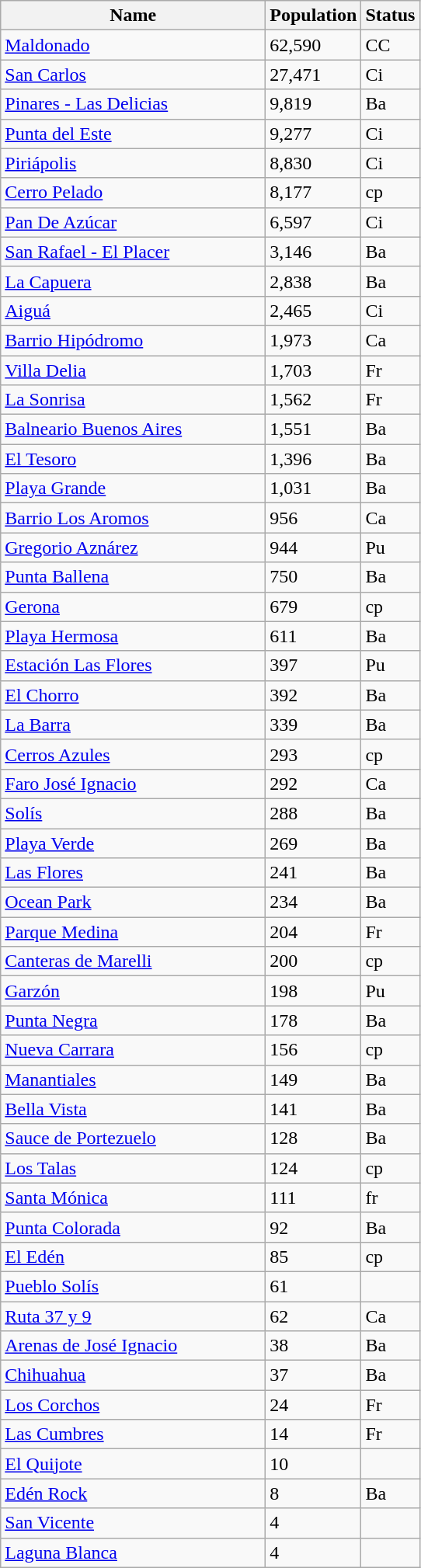<table class="wikitable sortable">
<tr>
<th style="width: 220px;">Name</th>
<th>Population</th>
<th class="unsortable">Status</th>
</tr>
<tr>
<td><a href='#'>Maldonado</a></td>
<td>62,590</td>
<td>CC</td>
</tr>
<tr>
<td><a href='#'>San Carlos</a></td>
<td>27,471</td>
<td>Ci</td>
</tr>
<tr>
<td><a href='#'>Pinares - Las Delicias</a></td>
<td>9,819</td>
<td>Ba</td>
</tr>
<tr>
<td><a href='#'>Punta del Este</a></td>
<td>9,277</td>
<td>Ci</td>
</tr>
<tr>
<td><a href='#'>Piriápolis</a></td>
<td>8,830</td>
<td>Ci</td>
</tr>
<tr>
<td><a href='#'>Cerro Pelado</a></td>
<td>8,177</td>
<td>cp</td>
</tr>
<tr>
<td><a href='#'>Pan De Azúcar</a></td>
<td>6,597</td>
<td>Ci</td>
</tr>
<tr>
<td><a href='#'>San Rafael - El Placer</a></td>
<td>3,146</td>
<td>Ba</td>
</tr>
<tr>
<td><a href='#'>La Capuera</a></td>
<td>2,838</td>
<td>Ba</td>
</tr>
<tr>
<td><a href='#'>Aiguá</a></td>
<td>2,465</td>
<td>Ci</td>
</tr>
<tr>
<td><a href='#'>Barrio Hipódromo</a></td>
<td>1,973</td>
<td>Ca</td>
</tr>
<tr>
<td><a href='#'>Villa Delia</a></td>
<td>1,703</td>
<td>Fr</td>
</tr>
<tr>
<td><a href='#'>La Sonrisa</a></td>
<td>1,562</td>
<td>Fr</td>
</tr>
<tr>
<td><a href='#'>Balneario Buenos Aires</a></td>
<td>1,551</td>
<td>Ba</td>
</tr>
<tr>
<td><a href='#'>El Tesoro</a></td>
<td>1,396</td>
<td>Ba</td>
</tr>
<tr>
<td><a href='#'>Playa Grande</a></td>
<td>1,031</td>
<td>Ba</td>
</tr>
<tr>
<td><a href='#'>Barrio Los Aromos</a></td>
<td>956</td>
<td>Ca</td>
</tr>
<tr>
<td><a href='#'>Gregorio Aznárez</a></td>
<td>944</td>
<td>Pu</td>
</tr>
<tr>
<td><a href='#'>Punta Ballena</a></td>
<td>750</td>
<td>Ba</td>
</tr>
<tr>
<td><a href='#'>Gerona</a></td>
<td>679</td>
<td>cp</td>
</tr>
<tr>
<td><a href='#'>Playa Hermosa</a></td>
<td>611</td>
<td>Ba</td>
</tr>
<tr>
<td><a href='#'>Estación Las Flores</a></td>
<td>397</td>
<td>Pu</td>
</tr>
<tr>
<td><a href='#'>El Chorro</a></td>
<td>392</td>
<td>Ba</td>
</tr>
<tr>
<td><a href='#'>La Barra</a></td>
<td>339</td>
<td>Ba</td>
</tr>
<tr>
<td><a href='#'>Cerros Azules</a></td>
<td>293</td>
<td>cp</td>
</tr>
<tr>
<td><a href='#'>Faro José Ignacio</a></td>
<td>292</td>
<td>Ca</td>
</tr>
<tr>
<td><a href='#'>Solís</a></td>
<td>288</td>
<td>Ba</td>
</tr>
<tr>
<td><a href='#'>Playa Verde</a></td>
<td>269</td>
<td>Ba</td>
</tr>
<tr>
<td><a href='#'>Las Flores</a></td>
<td>241</td>
<td>Ba</td>
</tr>
<tr>
<td><a href='#'>Ocean Park</a></td>
<td>234</td>
<td>Ba</td>
</tr>
<tr>
<td><a href='#'>Parque Medina</a></td>
<td>204</td>
<td>Fr</td>
</tr>
<tr>
<td><a href='#'>Canteras de Marelli</a></td>
<td>200</td>
<td>cp</td>
</tr>
<tr>
<td><a href='#'>Garzón</a></td>
<td>198</td>
<td>Pu</td>
</tr>
<tr>
<td><a href='#'>Punta Negra</a></td>
<td>178</td>
<td>Ba</td>
</tr>
<tr>
<td><a href='#'>Nueva Carrara</a></td>
<td>156</td>
<td>cp</td>
</tr>
<tr>
<td><a href='#'>Manantiales</a></td>
<td>149</td>
<td>Ba</td>
</tr>
<tr>
<td><a href='#'>Bella Vista</a></td>
<td>141</td>
<td>Ba</td>
</tr>
<tr>
<td><a href='#'>Sauce de Portezuelo</a></td>
<td>128</td>
<td>Ba</td>
</tr>
<tr>
<td><a href='#'>Los Talas</a></td>
<td>124</td>
<td>cp</td>
</tr>
<tr>
<td><a href='#'>Santa Mónica</a></td>
<td>111</td>
<td>fr</td>
</tr>
<tr>
<td><a href='#'>Punta Colorada</a></td>
<td>92</td>
<td>Ba</td>
</tr>
<tr>
<td><a href='#'>El Edén</a></td>
<td>85</td>
<td>cp</td>
</tr>
<tr>
<td><a href='#'>Pueblo Solís</a></td>
<td>61</td>
<td></td>
</tr>
<tr>
<td><a href='#'>Ruta 37 y 9</a></td>
<td>62</td>
<td>Ca</td>
</tr>
<tr>
<td><a href='#'>Arenas de José Ignacio</a></td>
<td>38</td>
<td>Ba</td>
</tr>
<tr>
<td><a href='#'>Chihuahua</a></td>
<td>37</td>
<td>Ba</td>
</tr>
<tr>
<td><a href='#'>Los Corchos</a></td>
<td>24</td>
<td>Fr</td>
</tr>
<tr>
<td><a href='#'>Las Cumbres</a></td>
<td>14</td>
<td>Fr</td>
</tr>
<tr>
<td><a href='#'>El Quijote</a></td>
<td>10</td>
<td></td>
</tr>
<tr>
<td><a href='#'>Edén Rock</a></td>
<td>8</td>
<td>Ba</td>
</tr>
<tr>
<td><a href='#'>San Vicente</a></td>
<td>4</td>
<td></td>
</tr>
<tr>
<td><a href='#'>Laguna Blanca</a></td>
<td>4</td>
<td></td>
</tr>
</table>
